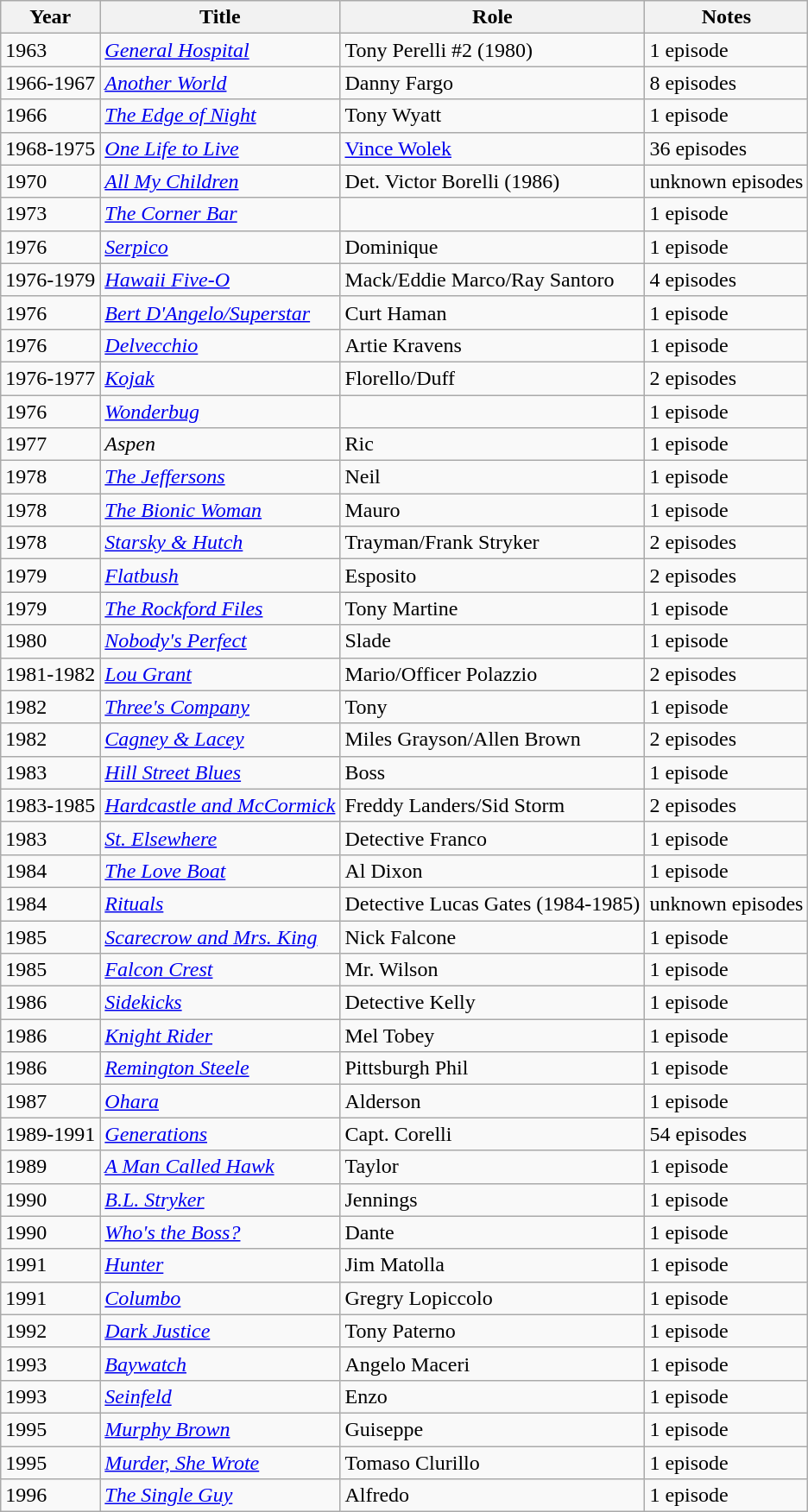<table class="wikitable">
<tr>
<th>Year</th>
<th>Title</th>
<th>Role</th>
<th>Notes</th>
</tr>
<tr>
<td>1963</td>
<td><em><a href='#'>General Hospital</a></em></td>
<td>Tony Perelli #2 (1980)</td>
<td>1 episode</td>
</tr>
<tr>
<td>1966-1967</td>
<td><em><a href='#'>Another World</a></em></td>
<td>Danny Fargo</td>
<td>8 episodes</td>
</tr>
<tr>
<td>1966</td>
<td><em><a href='#'>The Edge of Night</a></em></td>
<td>Tony Wyatt</td>
<td>1 episode</td>
</tr>
<tr>
<td>1968-1975</td>
<td><em><a href='#'>One Life to Live</a></em></td>
<td><a href='#'>Vince Wolek</a></td>
<td>36 episodes</td>
</tr>
<tr>
<td>1970</td>
<td><em><a href='#'>All My Children</a></em></td>
<td>Det. Victor Borelli (1986)</td>
<td>unknown episodes</td>
</tr>
<tr>
<td>1973</td>
<td><em><a href='#'>The Corner Bar</a></em></td>
<td></td>
<td>1 episode</td>
</tr>
<tr>
<td>1976</td>
<td><em><a href='#'>Serpico</a></em></td>
<td>Dominique</td>
<td>1 episode</td>
</tr>
<tr>
<td>1976-1979</td>
<td><em><a href='#'>Hawaii Five-O</a></em></td>
<td>Mack/Eddie Marco/Ray Santoro</td>
<td>4 episodes</td>
</tr>
<tr>
<td>1976</td>
<td><em><a href='#'>Bert D'Angelo/Superstar</a></em></td>
<td>Curt Haman</td>
<td>1 episode</td>
</tr>
<tr>
<td>1976</td>
<td><em><a href='#'>Delvecchio</a></em></td>
<td>Artie Kravens</td>
<td>1 episode</td>
</tr>
<tr>
<td>1976-1977</td>
<td><em><a href='#'>Kojak</a></em></td>
<td>Florello/Duff</td>
<td>2 episodes</td>
</tr>
<tr>
<td>1976</td>
<td><em><a href='#'>Wonderbug</a></em></td>
<td></td>
<td>1 episode</td>
</tr>
<tr>
<td>1977</td>
<td><em>Aspen</em></td>
<td>Ric</td>
<td>1 episode</td>
</tr>
<tr>
<td>1978</td>
<td><em><a href='#'>The Jeffersons</a></em></td>
<td>Neil</td>
<td>1 episode</td>
</tr>
<tr>
<td>1978</td>
<td><em><a href='#'>The Bionic Woman</a></em></td>
<td>Mauro</td>
<td>1 episode</td>
</tr>
<tr>
<td>1978</td>
<td><em><a href='#'>Starsky & Hutch</a></em></td>
<td>Trayman/Frank Stryker</td>
<td>2 episodes</td>
</tr>
<tr>
<td>1979</td>
<td><em><a href='#'>Flatbush</a></em></td>
<td>Esposito</td>
<td>2 episodes</td>
</tr>
<tr>
<td>1979</td>
<td><em><a href='#'>The Rockford Files</a></em></td>
<td>Tony Martine</td>
<td>1 episode</td>
</tr>
<tr>
<td>1980</td>
<td><em><a href='#'>Nobody's Perfect</a></em></td>
<td>Slade</td>
<td>1 episode</td>
</tr>
<tr>
<td>1981-1982</td>
<td><em><a href='#'>Lou Grant</a></em></td>
<td>Mario/Officer Polazzio</td>
<td>2 episodes</td>
</tr>
<tr>
<td>1982</td>
<td><em><a href='#'>Three's Company</a></em></td>
<td>Tony</td>
<td>1 episode</td>
</tr>
<tr>
<td>1982</td>
<td><em><a href='#'>Cagney & Lacey</a></em></td>
<td>Miles Grayson/Allen Brown</td>
<td>2 episodes</td>
</tr>
<tr>
<td>1983</td>
<td><em><a href='#'>Hill Street Blues</a></em></td>
<td>Boss</td>
<td>1 episode</td>
</tr>
<tr>
<td>1983-1985</td>
<td><em><a href='#'>Hardcastle and McCormick</a></em></td>
<td>Freddy Landers/Sid Storm</td>
<td>2 episodes</td>
</tr>
<tr>
<td>1983</td>
<td><em><a href='#'>St. Elsewhere</a></em></td>
<td>Detective Franco</td>
<td>1 episode</td>
</tr>
<tr>
<td>1984</td>
<td><em><a href='#'>The Love Boat</a></em></td>
<td>Al Dixon</td>
<td>1 episode</td>
</tr>
<tr>
<td>1984</td>
<td><em><a href='#'>Rituals</a></em></td>
<td>Detective Lucas Gates (1984-1985)</td>
<td>unknown episodes</td>
</tr>
<tr>
<td>1985</td>
<td><em><a href='#'>Scarecrow and Mrs. King</a></em></td>
<td>Nick Falcone</td>
<td>1 episode</td>
</tr>
<tr>
<td>1985</td>
<td><em><a href='#'>Falcon Crest</a></em></td>
<td>Mr. Wilson</td>
<td>1 episode</td>
</tr>
<tr>
<td>1986</td>
<td><em><a href='#'>Sidekicks</a></em></td>
<td>Detective Kelly</td>
<td>1 episode</td>
</tr>
<tr>
<td>1986</td>
<td><em><a href='#'>Knight Rider</a></em></td>
<td>Mel Tobey</td>
<td>1 episode</td>
</tr>
<tr>
<td>1986</td>
<td><em><a href='#'>Remington Steele</a></em></td>
<td>Pittsburgh Phil</td>
<td>1 episode</td>
</tr>
<tr>
<td>1987</td>
<td><em><a href='#'>Ohara</a></em></td>
<td>Alderson</td>
<td>1 episode</td>
</tr>
<tr>
<td>1989-1991</td>
<td><em><a href='#'>Generations</a></em></td>
<td>Capt. Corelli</td>
<td>54 episodes</td>
</tr>
<tr>
<td>1989</td>
<td><em><a href='#'>A Man Called Hawk</a></em></td>
<td>Taylor</td>
<td>1 episode</td>
</tr>
<tr>
<td>1990</td>
<td><em><a href='#'>B.L. Stryker</a></em></td>
<td>Jennings</td>
<td>1 episode</td>
</tr>
<tr>
<td>1990</td>
<td><em><a href='#'>Who's the Boss?</a></em></td>
<td>Dante</td>
<td>1 episode</td>
</tr>
<tr>
<td>1991</td>
<td><em><a href='#'>Hunter</a></em></td>
<td>Jim Matolla</td>
<td>1 episode</td>
</tr>
<tr>
<td>1991</td>
<td><em><a href='#'>Columbo</a></em></td>
<td>Gregry Lopiccolo</td>
<td>1 episode</td>
</tr>
<tr>
<td>1992</td>
<td><em><a href='#'>Dark Justice</a></em></td>
<td>Tony Paterno</td>
<td>1 episode</td>
</tr>
<tr>
<td>1993</td>
<td><em><a href='#'>Baywatch</a></em></td>
<td>Angelo Maceri</td>
<td>1 episode</td>
</tr>
<tr>
<td>1993</td>
<td><em><a href='#'>Seinfeld</a></em></td>
<td>Enzo</td>
<td>1 episode</td>
</tr>
<tr>
<td>1995</td>
<td><em><a href='#'>Murphy Brown</a></em></td>
<td>Guiseppe</td>
<td>1 episode</td>
</tr>
<tr>
<td>1995</td>
<td><em><a href='#'>Murder, She Wrote</a></em></td>
<td>Tomaso Clurillo</td>
<td>1 episode</td>
</tr>
<tr>
<td>1996</td>
<td><em><a href='#'>The Single Guy</a></em></td>
<td>Alfredo</td>
<td>1 episode</td>
</tr>
</table>
